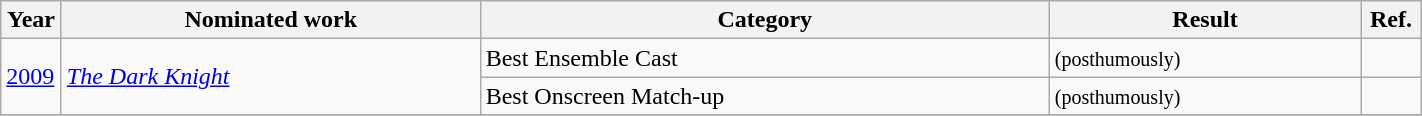<table class="wikitable sortable" width=75%>
<tr>
<th width = 33px>Year</th>
<th>Nominated work</th>
<th>Category</th>
<th>Result</th>
<th width = 33px>Ref.</th>
</tr>
<tr>
<td rowspan=2><a href='#'>2009</a></td>
<td rowspan=2><em><a href='#'>The Dark Knight</a></em></td>
<td>Best Ensemble Cast</td>
<td>  <small>(posthumously)</small></td>
<td></td>
</tr>
<tr>
<td>Best Onscreen Match-up</td>
<td>  <small>(posthumously)</small></td>
<td></td>
</tr>
<tr>
</tr>
</table>
